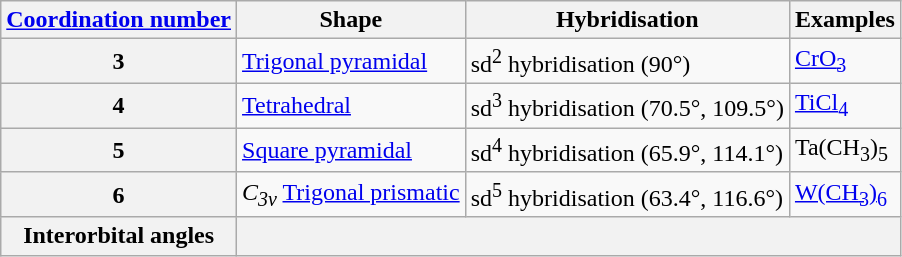<table class="wikitable">
<tr>
<th><a href='#'>Coordination number</a></th>
<th>Shape</th>
<th>Hybridisation</th>
<th>Examples</th>
</tr>
<tr ---->
<th>3</th>
<td><a href='#'>Trigonal pyramidal</a></td>
<td>sd<sup>2</sup> hybridisation (90°)</td>
<td><a href='#'>CrO<sub>3</sub></a></td>
</tr>
<tr ---->
<th>4</th>
<td><a href='#'>Tetrahedral</a></td>
<td>sd<sup>3</sup> hybridisation (70.5°, 109.5°)</td>
<td><a href='#'>TiCl<sub>4</sub></a></td>
</tr>
<tr ---->
<th>5</th>
<td><a href='#'>Square pyramidal</a></td>
<td>sd<sup>4</sup> hybridisation (65.9°, 114.1°)</td>
<td>Ta(CH<sub>3</sub>)<sub>5</sub></td>
</tr>
<tr ---->
<th>6</th>
<td><em>C<sub>3v</sub></em> <a href='#'>Trigonal prismatic</a></td>
<td>sd<sup>5</sup> hybridisation (63.4°, 116.6°)</td>
<td><a href='#'>W(CH<sub>3</sub>)<sub>6</sub></a></td>
</tr>
<tr ---->
<th>Interorbital angles</th>
<th colspan="3"></th>
</tr>
</table>
